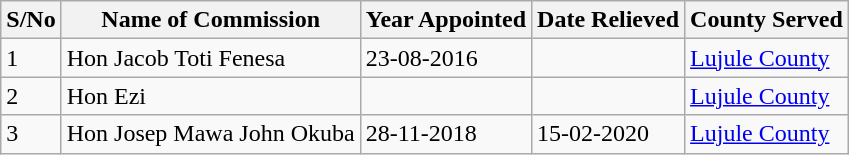<table class="wikitable">
<tr>
<th>S/No</th>
<th>Name of Commission</th>
<th>Year Appointed</th>
<th>Date Relieved</th>
<th>County Served</th>
</tr>
<tr>
<td>1</td>
<td>Hon Jacob Toti Fenesa</td>
<td>23-08-2016</td>
<td></td>
<td><a href='#'>Lujule County</a></td>
</tr>
<tr>
<td>2</td>
<td>Hon Ezi</td>
<td></td>
<td></td>
<td><a href='#'>Lujule County</a></td>
</tr>
<tr>
<td>3</td>
<td>Hon Josep Mawa John Okuba</td>
<td>28-11-2018</td>
<td>15-02-2020</td>
<td><a href='#'>Lujule County</a></td>
</tr>
</table>
